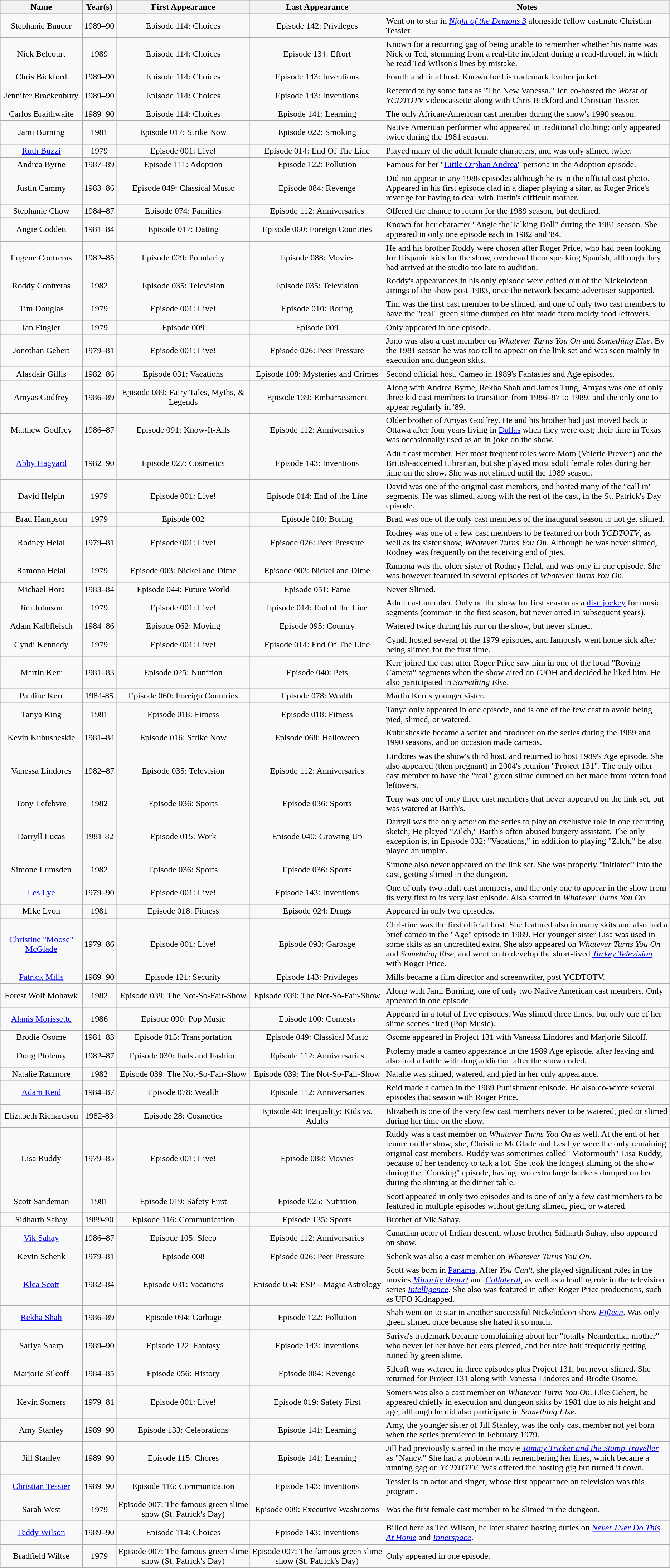<table class="wikitable sortable" style="text-align: center">
<tr>
<th>Name</th>
<th>Year(s)</th>
<th style="width:20%">First Appearance</th>
<th style="width:20%">Last Appearance</th>
<th>Notes</th>
</tr>
<tr>
<td>Stephanie Bauder</td>
<td style="white-space:nowrap;">1989–90</td>
<td>Episode 114: Choices</td>
<td>Episode 142: Privileges</td>
<td style="text-align:left;">Went on to star in <em><a href='#'>Night of the Demons 3</a></em> alongside fellow castmate Christian Tessier.</td>
</tr>
<tr>
<td>Nick Belcourt</td>
<td>1989</td>
<td>Episode 114: Choices</td>
<td>Episode 134: Effort</td>
<td style="text-align:left;">Known for a recurring gag of being unable to remember whether his name was Nick or Ted, stemming from a real-life incident during a read-through in which he read Ted Wilson's lines by mistake.</td>
</tr>
<tr>
<td>Chris Bickford</td>
<td>1989–90</td>
<td>Episode 114: Choices</td>
<td>Episode 143: Inventions</td>
<td style="text-align:left;">Fourth and final host. Known for his trademark leather jacket.</td>
</tr>
<tr>
<td style="white-space:nowrap;">Jennifer Brackenbury</td>
<td>1989–90</td>
<td>Episode 114: Choices</td>
<td>Episode 143: Inventions</td>
<td style="text-align:left;">Referred to by some fans as "The New Vanessa." Jen co-hosted the <em>Worst of YCDTOTV</em> videocassette along with Chris Bickford and Christian Tessier.</td>
</tr>
<tr>
<td>Carlos Braithwaite</td>
<td>1989–90</td>
<td>Episode 114: Choices</td>
<td>Episode 141: Learning</td>
<td style="text-align:left;">The only African-American cast member during the show's 1990 season.</td>
</tr>
<tr>
<td>Jami Burning</td>
<td>1981</td>
<td>Episode 017: Strike Now</td>
<td>Episode 022: Smoking</td>
<td style="text-align:left;">Native American performer who appeared in traditional clothing; only appeared twice during the 1981 season.</td>
</tr>
<tr>
<td><a href='#'>Ruth Buzzi</a></td>
<td>1979</td>
<td>Episode 001: Live!</td>
<td>Episode 014: End Of The Line</td>
<td style="text-align:left;">Played many of the adult female characters, and was only slimed twice.</td>
</tr>
<tr>
<td>Andrea Byrne</td>
<td>1987–89</td>
<td>Episode 111: Adoption</td>
<td>Episode 122: Pollution</td>
<td style="text-align:left;">Famous for her "<a href='#'>Little Orphan Andrea</a>" persona in the Adoption episode.</td>
</tr>
<tr>
<td>Justin Cammy</td>
<td>1983–86</td>
<td>Episode 049: Classical Music</td>
<td>Episode 084: Revenge</td>
<td style="text-align:left;">Did not appear in any 1986 episodes although he is in the official cast photo. Appeared in his first episode clad in a diaper playing a sitar, as Roger Price's revenge for having to deal with Justin's difficult mother.</td>
</tr>
<tr>
<td>Stephanie Chow</td>
<td>1984–87</td>
<td>Episode 074: Families</td>
<td>Episode 112: Anniversaries</td>
<td style="text-align:left;">Offered the chance to return for the 1989 season, but declined.</td>
</tr>
<tr>
<td>Angie Coddett</td>
<td>1981–84</td>
<td>Episode 017: Dating</td>
<td>Episode 060: Foreign Countries</td>
<td style="text-align:left;">Known for her character "Angie the Talking Doll" during the 1981 season.  She appeared in only one episode each in 1982 and '84.</td>
</tr>
<tr>
<td>Eugene Contreras</td>
<td>1982–85</td>
<td>Episode 029: Popularity</td>
<td>Episode 088: Movies</td>
<td style="text-align:left;">He and his brother Roddy were chosen after Roger Price, who had been looking for Hispanic kids for the show, overheard them speaking Spanish, although they had arrived at the studio too late to audition.</td>
</tr>
<tr>
<td>Roddy Contreras</td>
<td>1982</td>
<td>Episode 035: Television</td>
<td>Episode 035: Television</td>
<td style="text-align:left;">Roddy's appearances in his only episode were edited out of the Nickelodeon airings of the show post-1983, once the network became advertiser-supported.</td>
</tr>
<tr>
<td>Tim Douglas</td>
<td>1979</td>
<td>Episode 001: Live!</td>
<td>Episode 010: Boring</td>
<td style="text-align:left;">Tim was the first cast member to be slimed, and one of only two cast members to have the "real" green slime dumped on him made from moldy food leftovers.</td>
</tr>
<tr>
<td>Ian Fingler</td>
<td>1979</td>
<td>Episode 009</td>
<td>Episode 009</td>
<td style="text-align:left;">Only appeared in one episode.</td>
</tr>
<tr>
<td>Jonothan Gebert</td>
<td>1979–81</td>
<td>Episode 001: Live!</td>
<td>Episode 026: Peer Pressure</td>
<td style="text-align:left;">Jono was also a cast member on <em>Whatever Turns You On</em> and <em>Something Else</em>. By the 1981 season he was too tall to appear on the link set and was seen mainly in execution and dungeon skits.</td>
</tr>
<tr>
<td>Alasdair Gillis</td>
<td>1982–86</td>
<td>Episode 031: Vacations</td>
<td>Episode 108: Mysteries and Crimes</td>
<td style="text-align:left;">Second official host. Cameo in 1989's Fantasies and Age episodes.</td>
</tr>
<tr>
<td>Amyas Godfrey</td>
<td>1986–89</td>
<td>Episode 089: Fairy Tales, Myths, & Legends</td>
<td>Episode 139: Embarrassment</td>
<td style="text-align:left;">Along with Andrea Byrne, Rekha Shah and James Tung, Amyas was one of only three kid cast members to transition from 1986–87 to 1989, and the only one to appear regularly in '89.</td>
</tr>
<tr>
<td>Matthew Godfrey</td>
<td>1986–87</td>
<td>Episode 091: Know-It-Alls</td>
<td>Episode 112: Anniversaries</td>
<td style="text-align:left;">Older brother of Amyas Godfrey. He and his brother had just moved back to Ottawa after four years living in <a href='#'>Dallas</a> when they were cast; their time in Texas was occasionally used as an in-joke on the show.</td>
</tr>
<tr>
<td><a href='#'>Abby Hagyard</a></td>
<td>1982–90</td>
<td>Episode 027: Cosmetics</td>
<td>Episode 143: Inventions</td>
<td style="text-align:left;">Adult cast member. Her most frequent roles were Mom (Valerie Prevert) and the British-accented Librarian, but she played most adult female roles during her time on the show. She was not slimed until the 1989 season.</td>
</tr>
<tr>
<td>David Helpin</td>
<td>1979</td>
<td>Episode 001: Live!</td>
<td>Episode 014: End of the Line</td>
<td style="text-align:left;">David was one of the original cast members, and hosted many of the "call in" segments. He was slimed, along with the rest of the cast, in the St. Patrick's Day episode.</td>
</tr>
<tr>
<td>Brad Hampson</td>
<td>1979</td>
<td>Episode 002</td>
<td>Episode 010: Boring</td>
<td style="text-align:left;">Brad was one of the only cast members of the inaugural season to not get slimed.</td>
</tr>
<tr>
<td>Rodney Helal</td>
<td>1979–81</td>
<td>Episode 001: Live!</td>
<td>Episode 026: Peer Pressure</td>
<td style="text-align:left;">Rodney was one of a few cast members to be featured on both <em>YCDTOTV</em>, as well as its sister show, <em>Whatever Turns You On</em>. Although he was never slimed, Rodney was frequently on the receiving end of pies.</td>
</tr>
<tr>
<td>Ramona Helal</td>
<td>1979</td>
<td>Episode 003: Nickel and Dime</td>
<td>Episode 003: Nickel and Dime</td>
<td style="text-align:left;">Ramona was the older sister of Rodney Helal, and was only in one episode. She was however featured in several episodes of <em>Whatever Turns You On</em>.</td>
</tr>
<tr>
<td>Michael Hora</td>
<td>1983–84</td>
<td>Episode 044: Future World</td>
<td>Episode 051: Fame</td>
<td style="text-align:left;">Never Slimed.</td>
</tr>
<tr>
<td>Jim Johnson</td>
<td>1979</td>
<td>Episode 001: Live!</td>
<td>Episode 014: End of the Line</td>
<td style="text-align:left;">Adult cast member. Only on the show for first season as a <a href='#'>disc jockey</a> for music segments (common in the first season, but never aired in subsequent years).</td>
</tr>
<tr>
<td>Adam Kalbfleisch</td>
<td>1984–86</td>
<td>Episode 062: Moving</td>
<td>Episode 095: Country</td>
<td style="text-align:left;">Watered twice during his run on the show, but never slimed.</td>
</tr>
<tr>
<td>Cyndi Kennedy</td>
<td>1979</td>
<td>Episode 001: Live!</td>
<td>Episode 014: End Of The Line</td>
<td style="text-align:left;">Cyndi hosted several of the 1979 episodes, and famously went home sick after being slimed for the first time.</td>
</tr>
<tr>
<td>Martin Kerr</td>
<td>1981–83</td>
<td>Episode 025: Nutrition</td>
<td>Episode 040: Pets</td>
<td style="text-align:left;">Kerr joined the cast after Roger Price saw him in one of the local "Roving Camera" segments when the show aired on CJOH and decided he liked him. He also participated in <em>Something Else</em>.</td>
</tr>
<tr>
<td>Pauline Kerr</td>
<td>1984-85</td>
<td>Episode 060: Foreign Countries</td>
<td>Episode 078: Wealth</td>
<td style="text-align:left;">Martin Kerr's younger sister.</td>
</tr>
<tr>
<td>Tanya King</td>
<td>1981</td>
<td>Episode 018: Fitness</td>
<td>Episode 018: Fitness</td>
<td style="text-align:left;">Tanya only appeared in one episode, and is one of the few cast to avoid being pied, slimed, or watered.</td>
</tr>
<tr>
<td>Kevin Kubusheskie</td>
<td>1981–84</td>
<td>Episode 016: Strike Now</td>
<td>Episode 068: Halloween</td>
<td style="text-align:left;">Kubusheskie became a writer and producer on the series during the 1989 and 1990 seasons, and on occasion made cameos.</td>
</tr>
<tr>
<td>Vanessa Lindores</td>
<td>1982–87</td>
<td>Episode 035: Television</td>
<td>Episode 112: Anniversaries</td>
<td style="text-align:left;">Lindores was the show's third host, and returned to host 1989's Age episode. She also appeared (then pregnant) in 2004's reunion "Project 131". The only other cast member to have the "real" green slime dumped on her made from rotten food leftovers.</td>
</tr>
<tr>
<td>Tony Lefebvre</td>
<td>1982</td>
<td>Episode 036: Sports</td>
<td>Episode 036: Sports</td>
<td style="text-align:left;">Tony was one of only three cast members that never appeared on the link set, but was watered at Barth's.</td>
</tr>
<tr>
<td>Darryll Lucas</td>
<td>1981-82</td>
<td>Episode 015: Work</td>
<td>Episode 040: Growing Up</td>
<td style="text-align:left;">Darryll was the only actor on the series to play an exclusive role in one recurring sketch; He played "Zilch," Barth's often-abused burgery assistant. The only exception is, in Episode 032: "Vacations," in addition to playing "Zilch," he also played an umpire.</td>
</tr>
<tr>
<td>Simone Lumsden</td>
<td>1982</td>
<td>Episode 036: Sports</td>
<td>Episode 036: Sports</td>
<td style="text-align:left;">Simone also never appeared on the link set. She was properly "initiated" into the cast, getting slimed in the dungeon.</td>
</tr>
<tr>
<td><a href='#'>Les Lye</a></td>
<td>1979–90</td>
<td>Episode 001: Live!</td>
<td>Episode 143: Inventions</td>
<td style="text-align:left;">One of only two adult cast members, and the only one to appear in the show from its very first to its very last episode.  Also starred in <em>Whatever Turns You On.</em></td>
</tr>
<tr>
<td>Mike Lyon</td>
<td>1981</td>
<td>Episode 018: Fitness</td>
<td>Episode 024: Drugs</td>
<td style="text-align:left;">Appeared in only two episodes.</td>
</tr>
<tr>
<td><a href='#'>Christine "Moose" McGlade</a></td>
<td>1979–86</td>
<td>Episode 001: Live!</td>
<td>Episode 093: Garbage</td>
<td style="text-align:left;">Christine was the first official host. She featured also in many skits and also had a brief cameo in the "Age" episode in 1989.  Her younger sister Lisa was used in some skits as an uncredited extra. She also appeared on <em>Whatever Turns You On</em> and <em>Something Else</em>, and went on to develop the short-lived <em><a href='#'>Turkey Television</a></em> with Roger Price.</td>
</tr>
<tr>
<td><a href='#'>Patrick Mills</a></td>
<td>1989–90</td>
<td>Episode 121: Security</td>
<td>Episode 143: Privileges</td>
<td style="text-align:left;">Mills became a film director and screenwriter, post YCDTOTV.</td>
</tr>
<tr>
<td>Forest Wolf Mohawk</td>
<td>1982</td>
<td>Episode 039: The Not-So-Fair-Show</td>
<td>Episode 039: The Not-So-Fair-Show</td>
<td style="text-align:left;">Along with Jami Burning, one of only two Native American cast members. Only appeared in one episode.</td>
</tr>
<tr>
<td><a href='#'>Alanis Morissette</a></td>
<td>1986</td>
<td>Episode 090: Pop Music</td>
<td>Episode 100: Contests</td>
<td style="text-align:left;">Appeared in a total of five episodes. Was slimed three times, but only one of her slime scenes aired (Pop Music).</td>
</tr>
<tr>
<td>Brodie Osome</td>
<td>1981–83</td>
<td>Episode 015: Transportation</td>
<td>Episode 049: Classical Music</td>
<td style="text-align:left;">Osome appeared in Project 131 with Vanessa Lindores and Marjorie Silcoff.</td>
</tr>
<tr>
<td>Doug Ptolemy</td>
<td>1982–87</td>
<td>Episode 030: Fads and Fashion</td>
<td>Episode 112: Anniversaries</td>
<td style="text-align:left;">Ptolemy made a cameo appearance in the 1989 Age episode, after leaving and also had a battle with drug addiction after the show ended.</td>
</tr>
<tr>
<td>Natalie Radmore</td>
<td>1982</td>
<td>Episode 039: The Not-So-Fair-Show</td>
<td>Episode 039: The Not-So-Fair-Show</td>
<td style="text-align:left;">Natalie was slimed, watered, and pied in her only appearance.</td>
</tr>
<tr>
<td><a href='#'>Adam Reid</a></td>
<td>1984–87</td>
<td>Episode 078: Wealth</td>
<td>Episode 112: Anniversaries</td>
<td style="text-align:left;">Reid made a cameo in the 1989 Punishment episode. He also co-wrote several episodes that season with Roger Price.</td>
</tr>
<tr>
<td>Elizabeth Richardson</td>
<td>1982-83</td>
<td>Episode 28: Cosmetics</td>
<td>Episode 48: Inequality: Kids vs. Adults</td>
<td style="text-align:left;">Elizabeth is one of the very few cast members never to be watered, pied or slimed during her time on the show.</td>
</tr>
<tr>
<td>Lisa Ruddy</td>
<td>1979–85</td>
<td>Episode 001: Live!</td>
<td>Episode 088: Movies</td>
<td style="text-align:left;">Ruddy was a cast member on <em>Whatever Turns You On</em> as well. At the end of her tenure on the show, she, Christine McGlade and Les Lye were the only remaining original cast members. Ruddy was sometimes called "Motormouth" Lisa Ruddy, because of her tendency to talk a lot. She took the longest sliming of the show during the "Cooking" episode, having two extra large buckets dumped on her during the sliming at the dinner table.</td>
</tr>
<tr>
<td>Scott Sandeman</td>
<td>1981</td>
<td>Episode 019: Safety First</td>
<td>Episode 025: Nutrition</td>
<td style="text-align:left;">Scott appeared in only two episodes and is one of only a few cast members to be featured in multiple episodes without getting slimed, pied, or watered.</td>
</tr>
<tr>
<td>Sidharth Sahay</td>
<td>1989-90</td>
<td>Episode 116: Communication</td>
<td>Episode 135: Sports</td>
<td style="text-align:left;">Brother of Vik Sahay.</td>
</tr>
<tr>
<td><a href='#'>Vik Sahay</a></td>
<td>1986–87</td>
<td>Episode 105: Sleep</td>
<td>Episode 112: Anniversaries</td>
<td style="text-align:left;">Canadian actor of Indian descent, whose brother Sidharth Sahay, also appeared on show.</td>
</tr>
<tr>
<td>Kevin Schenk</td>
<td>1979–81</td>
<td>Episode 008</td>
<td>Episode 026: Peer Pressure</td>
<td style="text-align:left;">Schenk was also a cast member on <em>Whatever Turns You On.</em></td>
</tr>
<tr>
<td><a href='#'>Klea Scott</a></td>
<td>1982–84</td>
<td>Episode 031: Vacations</td>
<td>Episode 054: ESP – Magic Astrology</td>
<td style="text-align:left;">Scott was born in <a href='#'>Panama</a>. After <em>You Can't</em>, she played significant roles in the movies <em><a href='#'>Minority Report</a></em> and <em><a href='#'>Collateral</a></em>, as well as a leading role in the television series <em><a href='#'>Intelligence</a></em>. She also was featured in other Roger Price productions, such as UFO Kidnapped.</td>
</tr>
<tr>
<td><a href='#'>Rekha Shah</a></td>
<td>1986–89</td>
<td>Episode 094: Garbage</td>
<td>Episode 122: Pollution</td>
<td style="text-align:left;">Shah went on to star in another successful Nickelodeon show <em><a href='#'>Fifteen</a></em>. Was only green slimed once because she hated it so much.</td>
</tr>
<tr>
<td>Sariya Sharp</td>
<td>1989–90</td>
<td>Episode 122: Fantasy</td>
<td>Episode 143: Inventions</td>
<td style="text-align:left;">Sariya's trademark became complaining about her "totally Neanderthal mother" who never let her have her ears pierced, and her nice hair frequently getting ruined by green slime.</td>
</tr>
<tr>
<td>Marjorie Silcoff</td>
<td>1984–85</td>
<td>Episode 056: History</td>
<td>Episode 084: Revenge</td>
<td style="text-align:left;">Silcoff was watered in three episodes plus Project 131, but never slimed. She returned for Project 131 along with Vanessa Lindores and Brodie Osome.</td>
</tr>
<tr>
<td>Kevin Somers</td>
<td>1979–81</td>
<td>Episode 001: Live!</td>
<td>Episode 019: Safety First</td>
<td style="text-align:left;">Somers was also a cast member on <em>Whatever Turns You On</em>. Like Gebert, he appeared chiefly in execution and dungeon skits by 1981 due to his height and age, although he did also participate in <em>Something Else</em>.</td>
</tr>
<tr>
<td>Amy Stanley</td>
<td>1989–90</td>
<td>Episode 133: Celebrations</td>
<td>Episode 141: Learning</td>
<td style="text-align:left;">Amy, the younger sister of Jill Stanley, was the only cast member not yet born when the series premiered in February 1979.</td>
</tr>
<tr>
<td>Jill Stanley</td>
<td>1989–90</td>
<td>Episode 115: Chores</td>
<td>Episode 141: Learning</td>
<td style="text-align:left;">Jill had previously starred in the movie <em><a href='#'>Tommy Tricker and the Stamp Traveller</a></em> as "Nancy." She had a problem with remembering her lines, which became a running gag on <em>YCDTOTV</em>. Was offered the hosting gig but turned it down.</td>
</tr>
<tr>
<td><a href='#'>Christian Tessier</a></td>
<td>1989–90</td>
<td>Episode 116: Communication</td>
<td>Episode 143: Inventions</td>
<td style="text-align:left;">Tessier is an actor and singer, whose first appearance on television was this program.</td>
</tr>
<tr>
<td>Sarah West</td>
<td>1979</td>
<td>Episode 007: The famous green slime show (St. Patrick's Day)</td>
<td>Episode 009: Executive Washrooms</td>
<td style="text-align:left;">Was the first female cast member to be slimed in the dungeon.<br></td>
</tr>
<tr>
<td><a href='#'>Teddy Wilson</a></td>
<td>1989–90</td>
<td>Episode 114: Choices</td>
<td>Episode 143: Inventions</td>
<td style="text-align:left;">Billed here as Ted Wilson, he later shared hosting duties on <em><a href='#'>Never Ever Do This At Home</a></em> and <em><a href='#'>Innerspace</a></em>.</td>
</tr>
<tr>
<td>Bradfield Wiltse</td>
<td>1979</td>
<td>Episode 007: The famous green slime show (St. Patrick's Day)</td>
<td>Episode 007: The famous green slime show (St. Patrick's Day)</td>
<td style="text-align:left;">Only appeared in one episode.</td>
</tr>
</table>
